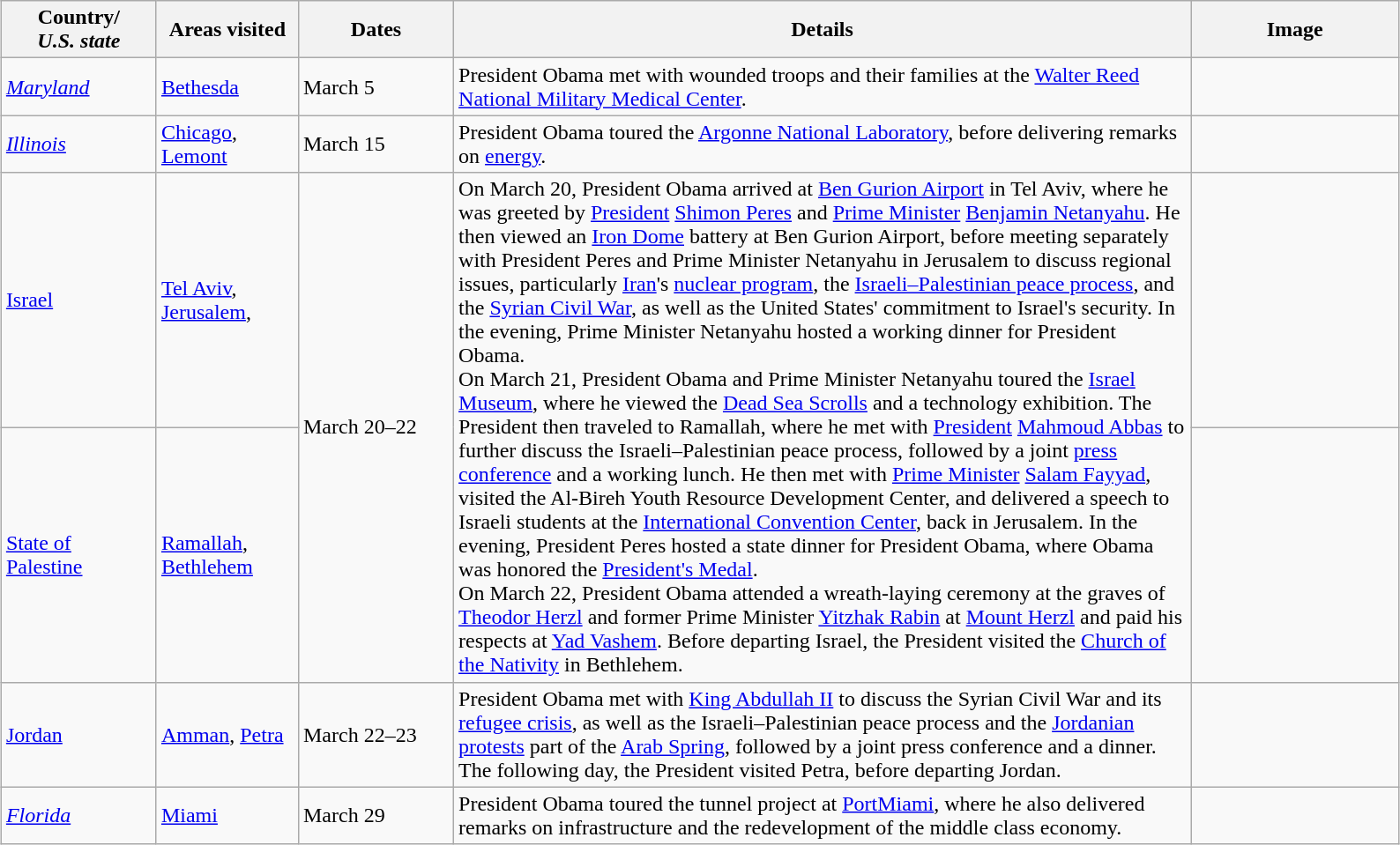<table class="wikitable" style="margin: 1em auto 1em auto">
<tr>
<th width=110>Country/<br><em>U.S. state</em></th>
<th width=100>Areas visited</th>
<th width=110>Dates</th>
<th width=550>Details</th>
<th width=150>Image</th>
</tr>
<tr>
<td> <em><a href='#'>Maryland</a></em></td>
<td><a href='#'>Bethesda</a></td>
<td>March 5</td>
<td>President Obama met with wounded troops and their families at the <a href='#'>Walter Reed National Military Medical Center</a>.</td>
<td></td>
</tr>
<tr>
<td> <em><a href='#'>Illinois</a></em></td>
<td><a href='#'>Chicago</a>, <a href='#'>Lemont</a></td>
<td>March 15</td>
<td>President Obama toured the <a href='#'>Argonne National Laboratory</a>, before delivering remarks on <a href='#'>energy</a>.</td>
<td></td>
</tr>
<tr>
<td> <a href='#'>Israel</a></td>
<td><a href='#'>Tel Aviv</a>, <a href='#'>Jerusalem</a>,</td>
<td rowspan=2>March 20–22</td>
<td rowspan=2>On March 20, President Obama arrived at <a href='#'>Ben Gurion Airport</a> in Tel Aviv, where he was greeted by <a href='#'>President</a> <a href='#'>Shimon Peres</a> and <a href='#'>Prime Minister</a> <a href='#'>Benjamin Netanyahu</a>. He then viewed an <a href='#'>Iron Dome</a> battery at Ben Gurion Airport, before meeting separately with President Peres and Prime Minister Netanyahu in Jerusalem to discuss regional issues, particularly <a href='#'>Iran</a>'s <a href='#'>nuclear program</a>, the <a href='#'>Israeli–Palestinian peace process</a>, and the <a href='#'>Syrian Civil War</a>, as well as the United States' commitment to Israel's security. In the evening, Prime Minister Netanyahu hosted a working dinner for President Obama.<br>On March 21, President Obama and Prime Minister Netanyahu toured the <a href='#'>Israel Museum</a>, where he viewed the <a href='#'>Dead Sea Scrolls</a> and a technology exhibition. The President then traveled to Ramallah, where he met with <a href='#'>President</a> <a href='#'>Mahmoud Abbas</a> to further discuss the Israeli–Palestinian peace process, followed by a joint <a href='#'>press conference</a> and a working lunch. He then met with <a href='#'>Prime Minister</a> <a href='#'>Salam Fayyad</a>, visited the Al-Bireh Youth Resource Development Center, and delivered a speech to Israeli students at the <a href='#'>International Convention Center</a>, back in Jerusalem. In the evening, President Peres hosted a state dinner for President Obama, where Obama was honored the <a href='#'>President's Medal</a>.<br>On March 22, President Obama attended a wreath-laying ceremony at the graves of <a href='#'>Theodor Herzl</a> and former Prime Minister <a href='#'>Yitzhak Rabin</a> at <a href='#'>Mount Herzl</a> and paid his respects at <a href='#'>Yad Vashem</a>. Before departing Israel, the President visited the <a href='#'>Church of the Nativity</a> in Bethlehem.</td>
<td></td>
</tr>
<tr>
<td> <a href='#'>State of Palestine</a></td>
<td><a href='#'>Ramallah</a>, <a href='#'>Bethlehem</a></td>
<td></td>
</tr>
<tr>
<td> <a href='#'>Jordan</a></td>
<td><a href='#'>Amman</a>, <a href='#'>Petra</a></td>
<td>March 22–23</td>
<td>President Obama met with <a href='#'>King Abdullah II</a> to discuss the Syrian Civil War and its <a href='#'>refugee crisis</a>, as well as the Israeli–Palestinian peace process and the <a href='#'>Jordanian protests</a> part of the <a href='#'>Arab Spring</a>, followed by a joint press conference and a dinner. The following day, the President visited Petra, before departing Jordan.</td>
<td></td>
</tr>
<tr>
<td> <em><a href='#'>Florida</a></em></td>
<td><a href='#'>Miami</a></td>
<td>March 29</td>
<td>President Obama toured the tunnel project at <a href='#'>PortMiami</a>, where he also delivered remarks on infrastructure and the redevelopment of the middle class economy.</td>
<td></td>
</tr>
</table>
